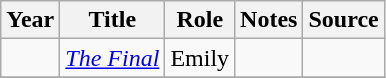<table class="wikitable sortable plainrowheaders">
<tr>
<th>Year</th>
<th>Title</th>
<th>Role</th>
<th class="unsortable">Notes</th>
<th class="unsortable">Source</th>
</tr>
<tr>
<td></td>
<td><em><a href='#'>The Final</a></em></td>
<td>Emily</td>
<td></td>
<td></td>
</tr>
<tr>
</tr>
</table>
